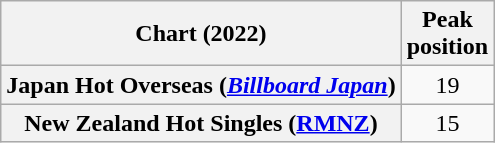<table class="wikitable sortable plainrowheaders" style="text-align:center">
<tr>
<th scope="col">Chart (2022)</th>
<th scope="col">Peak<br>position</th>
</tr>
<tr>
<th scope="row">Japan Hot Overseas (<em><a href='#'>Billboard Japan</a></em>)</th>
<td>19</td>
</tr>
<tr>
<th scope="row">New Zealand Hot Singles (<a href='#'>RMNZ</a>)</th>
<td>15</td>
</tr>
</table>
